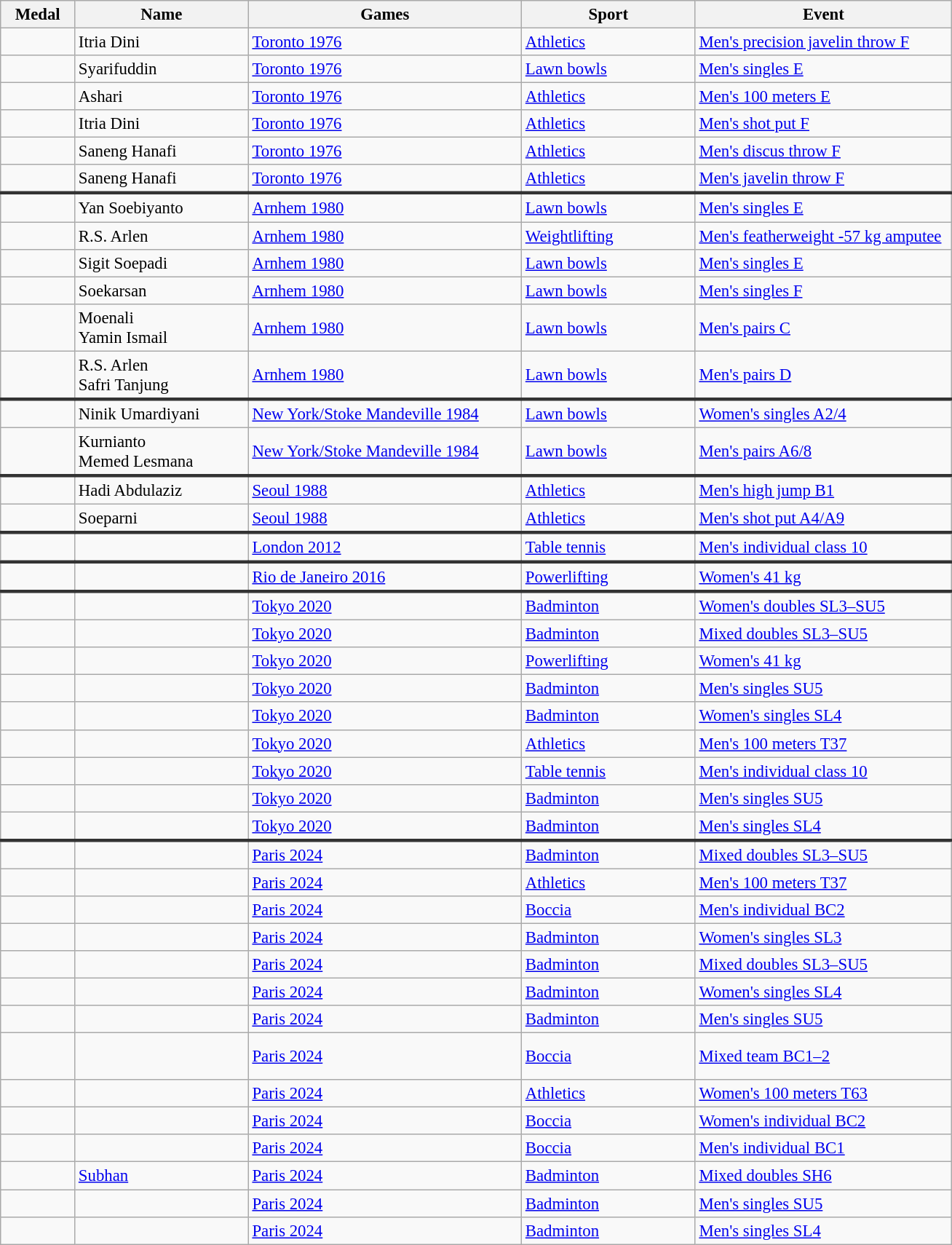<table class="wikitable sortable" style="font-size: 95%;">
<tr>
<th style="width:4em">Medal</th>
<th style="width:10em">Name</th>
<th style="width:16em">Games</th>
<th style="width:10em">Sport</th>
<th style="width:15em">Event</th>
</tr>
<tr>
<td></td>
<td>Itria Dini</td>
<td> <a href='#'>Toronto 1976</a></td>
<td> <a href='#'>Athletics</a></td>
<td><a href='#'>Men's precision javelin throw F</a></td>
</tr>
<tr>
<td></td>
<td>Syarifuddin</td>
<td> <a href='#'>Toronto 1976</a></td>
<td> <a href='#'>Lawn bowls</a></td>
<td><a href='#'>Men's singles E</a></td>
</tr>
<tr>
<td></td>
<td>Ashari</td>
<td> <a href='#'>Toronto 1976</a></td>
<td> <a href='#'>Athletics</a></td>
<td><a href='#'>Men's 100 meters E</a></td>
</tr>
<tr>
<td></td>
<td>Itria Dini</td>
<td> <a href='#'>Toronto 1976</a></td>
<td> <a href='#'>Athletics</a></td>
<td><a href='#'>Men's shot put F</a></td>
</tr>
<tr>
<td></td>
<td>Saneng Hanafi</td>
<td> <a href='#'>Toronto 1976</a></td>
<td> <a href='#'>Athletics</a></td>
<td><a href='#'>Men's discus throw F</a></td>
</tr>
<tr>
<td></td>
<td>Saneng Hanafi</td>
<td> <a href='#'>Toronto 1976</a></td>
<td> <a href='#'>Athletics</a></td>
<td><a href='#'>Men's javelin throw F</a></td>
</tr>
<tr style="border-top: 3px solid #333333;">
<td></td>
<td>Yan Soebiyanto</td>
<td> <a href='#'>Arnhem 1980</a></td>
<td> <a href='#'>Lawn bowls</a></td>
<td><a href='#'>Men's singles E</a></td>
</tr>
<tr>
<td></td>
<td>R.S. Arlen</td>
<td> <a href='#'>Arnhem 1980</a></td>
<td> <a href='#'>Weightlifting</a></td>
<td><a href='#'>Men's featherweight -57 kg amputee</a></td>
</tr>
<tr>
<td></td>
<td>Sigit Soepadi</td>
<td> <a href='#'>Arnhem 1980</a></td>
<td> <a href='#'>Lawn bowls</a></td>
<td><a href='#'>Men's singles E</a></td>
</tr>
<tr>
<td></td>
<td>Soekarsan</td>
<td> <a href='#'>Arnhem 1980</a></td>
<td> <a href='#'>Lawn bowls</a></td>
<td><a href='#'>Men's singles F</a></td>
</tr>
<tr>
<td></td>
<td>Moenali <br> Yamin Ismail</td>
<td> <a href='#'>Arnhem 1980</a></td>
<td> <a href='#'>Lawn bowls</a></td>
<td><a href='#'>Men's pairs C</a></td>
</tr>
<tr>
<td></td>
<td>R.S. Arlen <br> Safri Tanjung</td>
<td> <a href='#'>Arnhem 1980</a></td>
<td> <a href='#'>Lawn bowls</a></td>
<td><a href='#'>Men's pairs D</a></td>
</tr>
<tr style="border-top: 3px solid #333333;">
<td></td>
<td>Ninik Umardiyani</td>
<td> <a href='#'>New York/Stoke Mandeville 1984</a></td>
<td> <a href='#'>Lawn bowls</a></td>
<td><a href='#'>Women's singles A2/4</a></td>
</tr>
<tr>
<td></td>
<td>Kurnianto <br>  Memed Lesmana</td>
<td> <a href='#'>New York/Stoke Mandeville 1984</a></td>
<td> <a href='#'>Lawn bowls</a></td>
<td><a href='#'>Men's pairs A6/8</a></td>
</tr>
<tr style="border-top: 3px solid #333333;">
<td></td>
<td>Hadi Abdulaziz</td>
<td> <a href='#'>Seoul 1988</a></td>
<td> <a href='#'>Athletics</a></td>
<td><a href='#'>Men's high jump B1</a></td>
</tr>
<tr>
<td></td>
<td>Soeparni</td>
<td> <a href='#'>Seoul 1988</a></td>
<td> <a href='#'>Athletics</a></td>
<td><a href='#'>Men's shot put A4/A9</a></td>
</tr>
<tr style="border-top: 3px solid #333333;">
<td></td>
<td></td>
<td> <a href='#'>London 2012</a></td>
<td> <a href='#'>Table tennis</a></td>
<td><a href='#'>Men's individual class 10</a></td>
</tr>
<tr style="border-top: 3px solid #333333;">
<td></td>
<td></td>
<td> <a href='#'>Rio de Janeiro 2016</a></td>
<td> <a href='#'>Powerlifting</a></td>
<td><a href='#'>Women's 41 kg</a></td>
</tr>
<tr style="border-top: 3px solid #333333;">
<td></td>
<td><br> </td>
<td> <a href='#'>Tokyo 2020</a></td>
<td> <a href='#'>Badminton</a></td>
<td><a href='#'> Women's doubles SL3–SU5</a></td>
</tr>
<tr>
<td></td>
<td><br> </td>
<td> <a href='#'>Tokyo 2020</a></td>
<td> <a href='#'>Badminton</a></td>
<td><a href='#'> Mixed doubles SL3–SU5</a></td>
</tr>
<tr>
<td></td>
<td></td>
<td> <a href='#'>Tokyo 2020</a></td>
<td> <a href='#'>Powerlifting</a></td>
<td><a href='#'>Women's 41 kg</a></td>
</tr>
<tr>
<td></td>
<td></td>
<td> <a href='#'>Tokyo 2020</a></td>
<td> <a href='#'>Badminton</a></td>
<td><a href='#'>Men's singles SU5</a></td>
</tr>
<tr>
<td></td>
<td></td>
<td> <a href='#'>Tokyo 2020</a></td>
<td> <a href='#'>Badminton</a></td>
<td><a href='#'>Women's singles SL4</a></td>
</tr>
<tr>
<td></td>
<td></td>
<td> <a href='#'>Tokyo 2020</a></td>
<td> <a href='#'>Athletics</a></td>
<td><a href='#'>Men's 100 meters T37</a></td>
</tr>
<tr>
<td></td>
<td></td>
<td> <a href='#'>Tokyo 2020</a></td>
<td> <a href='#'>Table tennis</a></td>
<td><a href='#'>Men's individual class 10</a></td>
</tr>
<tr>
<td></td>
<td></td>
<td> <a href='#'>Tokyo 2020</a></td>
<td> <a href='#'>Badminton</a></td>
<td><a href='#'>Men's singles SU5</a></td>
</tr>
<tr>
<td></td>
<td></td>
<td> <a href='#'>Tokyo 2020</a></td>
<td> <a href='#'>Badminton</a></td>
<td><a href='#'>Men's singles SL4</a></td>
</tr>
<tr style="border-top: 3px solid #333333;">
<td></td>
<td><br></td>
<td> <a href='#'>Paris 2024</a></td>
<td> <a href='#'>Badminton</a></td>
<td><a href='#'>Mixed doubles SL3–SU5</a></td>
</tr>
<tr>
<td></td>
<td></td>
<td> <a href='#'>Paris 2024</a></td>
<td> <a href='#'>Athletics</a></td>
<td><a href='#'>Men's 100 meters T37</a></td>
</tr>
<tr>
<td></td>
<td></td>
<td> <a href='#'>Paris 2024</a></td>
<td> <a href='#'>Boccia</a></td>
<td><a href='#'>Men's individual BC2</a></td>
</tr>
<tr>
<td></td>
<td></td>
<td> <a href='#'>Paris 2024</a></td>
<td> <a href='#'>Badminton</a></td>
<td><a href='#'>Women's singles SL3</a></td>
</tr>
<tr>
<td></td>
<td><br></td>
<td> <a href='#'>Paris 2024</a></td>
<td> <a href='#'>Badminton</a></td>
<td><a href='#'>Mixed doubles SL3–SU5</a></td>
</tr>
<tr>
<td></td>
<td></td>
<td> <a href='#'>Paris 2024</a></td>
<td> <a href='#'>Badminton</a></td>
<td><a href='#'>Women's singles SL4</a></td>
</tr>
<tr>
<td></td>
<td></td>
<td> <a href='#'>Paris 2024</a></td>
<td> <a href='#'>Badminton</a></td>
<td><a href='#'>Men's singles SU5</a></td>
</tr>
<tr>
<td></td>
<td><br><br></td>
<td> <a href='#'>Paris 2024</a></td>
<td> <a href='#'>Boccia</a></td>
<td><a href='#'>Mixed team BC1–2</a></td>
</tr>
<tr>
<td></td>
<td></td>
<td> <a href='#'>Paris 2024</a></td>
<td> <a href='#'>Athletics</a></td>
<td><a href='#'>Women's 100 meters T63</a></td>
</tr>
<tr>
<td></td>
<td></td>
<td> <a href='#'>Paris 2024</a></td>
<td> <a href='#'>Boccia</a></td>
<td><a href='#'>Women's individual BC2</a></td>
</tr>
<tr>
<td></td>
<td></td>
<td> <a href='#'>Paris 2024</a></td>
<td> <a href='#'>Boccia</a></td>
<td><a href='#'>Men's individual BC1</a></td>
</tr>
<tr>
<td></td>
<td><a href='#'>Subhan</a><br> </td>
<td> <a href='#'>Paris 2024</a></td>
<td> <a href='#'>Badminton</a></td>
<td><a href='#'>Mixed doubles SH6</a></td>
</tr>
<tr>
<td></td>
<td></td>
<td> <a href='#'>Paris 2024</a></td>
<td> <a href='#'>Badminton</a></td>
<td><a href='#'>Men's singles SU5</a></td>
</tr>
<tr>
<td></td>
<td></td>
<td> <a href='#'>Paris 2024</a></td>
<td> <a href='#'>Badminton</a></td>
<td><a href='#'>Men's singles SL4</a></td>
</tr>
</table>
